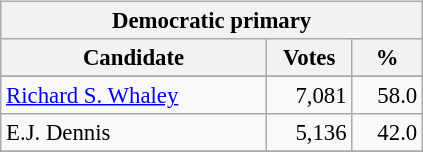<table class="wikitable" align="left" style="margin: 1em 1em 1em 0; font-size: 95%;">
<tr>
<th colspan="3">Democratic primary</th>
</tr>
<tr>
<th colspan="1" style="width: 170px">Candidate</th>
<th style="width: 50px">Votes</th>
<th style="width: 40px">%</th>
</tr>
<tr>
</tr>
<tr>
<td><a href='#'>Richard S. Whaley</a></td>
<td align="right">7,081</td>
<td align="right">58.0</td>
</tr>
<tr>
<td>E.J. Dennis</td>
<td align="right">5,136</td>
<td align="right">42.0</td>
</tr>
<tr>
</tr>
</table>
